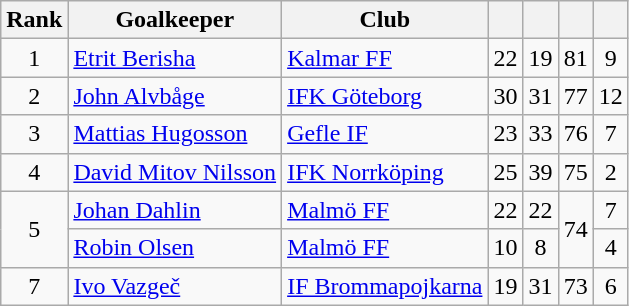<table class="wikitable sortable" style="text-align:center">
<tr>
<th>Rank</th>
<th>Goalkeeper</th>
<th>Club<br></th>
<th></th>
<th></th>
<th></th>
<th></th>
</tr>
<tr>
<td>1</td>
<td align="left"> <a href='#'>Etrit Berisha</a></td>
<td align="left"><a href='#'>Kalmar FF</a></td>
<td>22</td>
<td>19</td>
<td>81</td>
<td>9</td>
</tr>
<tr>
<td>2</td>
<td align="left"> <a href='#'>John Alvbåge</a></td>
<td align="left"><a href='#'>IFK Göteborg</a></td>
<td>30</td>
<td>31</td>
<td>77</td>
<td>12</td>
</tr>
<tr>
<td>3</td>
<td align="left"> <a href='#'>Mattias Hugosson</a></td>
<td align="left"><a href='#'>Gefle IF</a></td>
<td>23</td>
<td>33</td>
<td>76</td>
<td>7</td>
</tr>
<tr>
<td>4</td>
<td align="left"> <a href='#'>David Mitov Nilsson</a></td>
<td align="left"><a href='#'>IFK Norrköping</a></td>
<td>25</td>
<td>39</td>
<td>75</td>
<td>2</td>
</tr>
<tr>
<td rowspan="2">5</td>
<td align="left"> <a href='#'>Johan Dahlin</a></td>
<td align="left"><a href='#'>Malmö FF</a></td>
<td>22</td>
<td>22</td>
<td rowspan="2">74</td>
<td>7</td>
</tr>
<tr>
<td align="left"> <a href='#'>Robin Olsen</a></td>
<td align="left"><a href='#'>Malmö FF</a></td>
<td>10</td>
<td>8</td>
<td>4</td>
</tr>
<tr>
<td>7</td>
<td align="left"> <a href='#'>Ivo Vazgeč</a></td>
<td align="left"><a href='#'>IF Brommapojkarna</a></td>
<td>19</td>
<td>31</td>
<td>73</td>
<td>6</td>
</tr>
</table>
